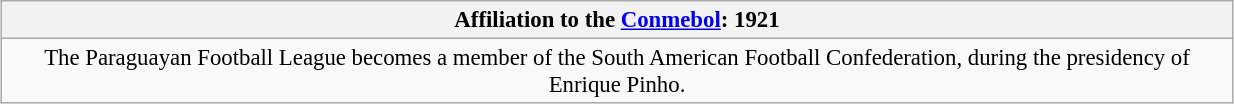<table class="wikitable" border="1" style="font-size: 95%; margin: 10px auto; text-align: center; width: 65%;">
<tr>
<th>Affiliation to the <a href='#'>Conmebol</a>: 1921</th>
</tr>
<tr>
<td>The Paraguayan Football League becomes a member of the South American Football Confederation, during the presidency of Enrique Pinho.</td>
</tr>
</table>
